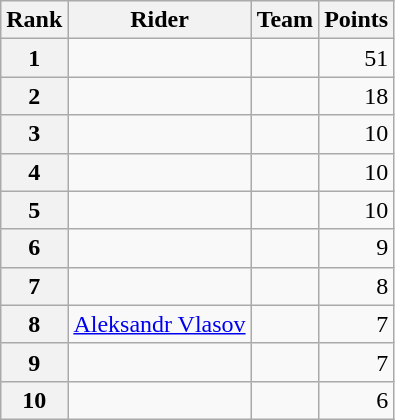<table class="wikitable" margin-bottom:0;">
<tr>
<th scope="col">Rank</th>
<th scope="col">Rider</th>
<th scope="col">Team</th>
<th scope="col">Points</th>
</tr>
<tr>
<th scope="row">1</th>
<td> </td>
<td></td>
<td align="right">51</td>
</tr>
<tr>
<th scope="row">2</th>
<td></td>
<td></td>
<td align="right">18</td>
</tr>
<tr>
<th scope="row">3</th>
<td></td>
<td></td>
<td align="right">10</td>
</tr>
<tr>
<th scope="row">4</th>
<td></td>
<td></td>
<td align="right">10</td>
</tr>
<tr>
<th scope="row">5</th>
<td></td>
<td></td>
<td align="right">10</td>
</tr>
<tr>
<th scope="row">6</th>
<td></td>
<td></td>
<td align="right">9</td>
</tr>
<tr>
<th scope="row">7</th>
<td></td>
<td></td>
<td align="right">8</td>
</tr>
<tr>
<th scope="row">8</th>
<td> <a href='#'>Aleksandr Vlasov</a></td>
<td></td>
<td align="right">7</td>
</tr>
<tr>
<th scope="row">9</th>
<td> </td>
<td></td>
<td align="right">7</td>
</tr>
<tr>
<th scope="row">10</th>
<td></td>
<td></td>
<td align="right">6</td>
</tr>
</table>
